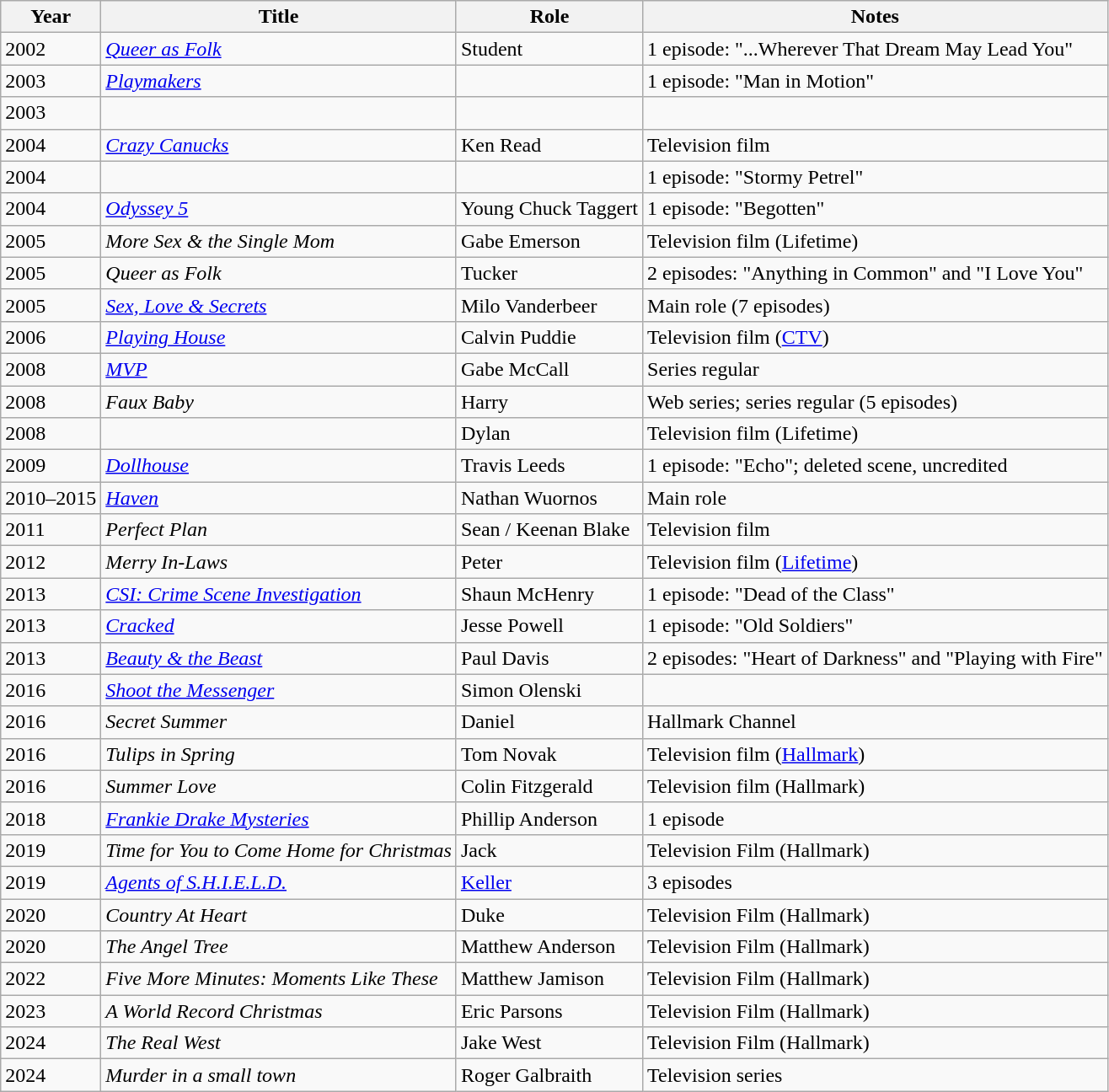<table class="wikitable sortable">
<tr>
<th>Year</th>
<th>Title</th>
<th>Role</th>
<th class="unsortable">Notes</th>
</tr>
<tr>
<td>2002</td>
<td><em><a href='#'>Queer as Folk</a></em></td>
<td>Student</td>
<td>1 episode: "...Wherever That Dream May Lead You"</td>
</tr>
<tr>
<td>2003</td>
<td><em><a href='#'>Playmakers</a></em></td>
<td></td>
<td>1 episode: "Man in Motion"</td>
</tr>
<tr>
<td>2003</td>
<td><em></em></td>
<td></td>
<td></td>
</tr>
<tr>
<td>2004</td>
<td><em><a href='#'>Crazy Canucks</a></em></td>
<td>Ken Read</td>
<td>Television film</td>
</tr>
<tr>
<td>2004</td>
<td><em></em></td>
<td></td>
<td>1 episode: "Stormy Petrel"</td>
</tr>
<tr>
<td>2004</td>
<td><em><a href='#'>Odyssey 5</a></em></td>
<td>Young Chuck Taggert</td>
<td>1 episode: "Begotten"</td>
</tr>
<tr>
<td>2005</td>
<td><em>More Sex & the Single Mom</em></td>
<td>Gabe Emerson</td>
<td>Television film (Lifetime)</td>
</tr>
<tr>
<td>2005</td>
<td><em>Queer as Folk</em></td>
<td>Tucker</td>
<td>2 episodes: "Anything in Common" and "I Love You"</td>
</tr>
<tr>
<td>2005</td>
<td><em><a href='#'>Sex, Love & Secrets</a></em></td>
<td>Milo Vanderbeer</td>
<td>Main role (7 episodes)</td>
</tr>
<tr>
<td>2006</td>
<td><em><a href='#'>Playing House</a></em></td>
<td>Calvin Puddie</td>
<td>Television film (<a href='#'>CTV</a>)</td>
</tr>
<tr>
<td>2008</td>
<td><em><a href='#'>MVP</a></em></td>
<td>Gabe McCall</td>
<td>Series regular</td>
</tr>
<tr>
<td>2008</td>
<td><em>Faux Baby</em></td>
<td>Harry</td>
<td>Web series; series regular (5 episodes)</td>
</tr>
<tr>
<td>2008</td>
<td><em></em></td>
<td>Dylan</td>
<td>Television film (Lifetime)</td>
</tr>
<tr>
<td>2009</td>
<td><em><a href='#'>Dollhouse</a></em></td>
<td>Travis Leeds</td>
<td>1 episode: "Echo"; deleted scene, uncredited</td>
</tr>
<tr>
<td>2010–2015</td>
<td><em><a href='#'>Haven</a></em></td>
<td>Nathan Wuornos</td>
<td>Main role</td>
</tr>
<tr>
<td>2011</td>
<td><em>Perfect Plan</em></td>
<td>Sean / Keenan Blake</td>
<td>Television film</td>
</tr>
<tr>
<td>2012</td>
<td><em>Merry In-Laws</em></td>
<td>Peter</td>
<td>Television film (<a href='#'>Lifetime</a>)</td>
</tr>
<tr>
<td>2013</td>
<td><em><a href='#'>CSI: Crime Scene Investigation</a></em></td>
<td>Shaun McHenry</td>
<td>1 episode: "Dead of the Class"</td>
</tr>
<tr>
<td>2013</td>
<td><em><a href='#'>Cracked</a></em></td>
<td>Jesse Powell</td>
<td>1 episode: "Old Soldiers"</td>
</tr>
<tr>
<td>2013</td>
<td><em><a href='#'>Beauty & the Beast</a></em></td>
<td>Paul Davis</td>
<td>2 episodes: "Heart of Darkness" and "Playing with Fire"</td>
</tr>
<tr>
<td>2016</td>
<td><em><a href='#'>Shoot the Messenger</a></em></td>
<td>Simon Olenski</td>
<td></td>
</tr>
<tr>
<td>2016</td>
<td><em>Secret Summer</em></td>
<td>Daniel</td>
<td>Hallmark Channel</td>
</tr>
<tr>
<td>2016</td>
<td><em>Tulips in Spring</em></td>
<td>Tom Novak</td>
<td>Television film (<a href='#'>Hallmark</a>)</td>
</tr>
<tr>
<td>2016</td>
<td><em>Summer Love</em></td>
<td>Colin Fitzgerald</td>
<td>Television film (Hallmark)</td>
</tr>
<tr>
<td>2018</td>
<td><em><a href='#'>Frankie Drake Mysteries</a></em></td>
<td>Phillip Anderson</td>
<td>1 episode</td>
</tr>
<tr>
<td>2019</td>
<td><em>Time for You to Come Home for Christmas</em></td>
<td>Jack</td>
<td>Television Film (Hallmark)</td>
</tr>
<tr>
<td>2019</td>
<td><em><a href='#'>Agents of S.H.I.E.L.D.</a></em></td>
<td><a href='#'>Keller</a></td>
<td>3 episodes</td>
</tr>
<tr>
<td>2020</td>
<td><em>Country At Heart</em></td>
<td>Duke</td>
<td>Television Film (Hallmark)</td>
</tr>
<tr>
<td>2020</td>
<td data-sort-value="Angel Tree, The"><em>The Angel Tree</em></td>
<td>Matthew Anderson</td>
<td>Television Film (Hallmark)</td>
</tr>
<tr>
<td>2022</td>
<td><em>Five More Minutes: Moments Like These</em></td>
<td>Matthew Jamison</td>
<td>Television Film (Hallmark)</td>
</tr>
<tr>
<td>2023</td>
<td data-sort-value="World Record Christmas, A"><em>A World Record Christmas</em></td>
<td>Eric Parsons</td>
<td>Television Film (Hallmark)</td>
</tr>
<tr>
<td>2024</td>
<td data-sort-value="Real West, The"><em>The Real West</em></td>
<td>Jake West</td>
<td>Television Film (Hallmark)</td>
</tr>
<tr>
<td>2024</td>
<td><em>Murder in a small town</em></td>
<td>Roger Galbraith</td>
<td>Television series</td>
</tr>
</table>
